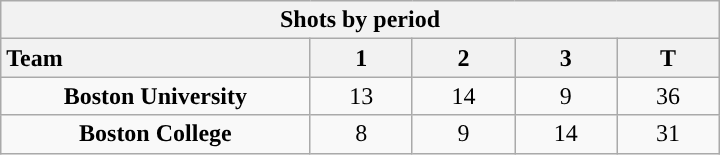<table class="wikitable" style="width:30em; text-align:right;">
<tr>
<th colspan=5>Shots by period</th>
</tr>
<tr>
<th style="width:10em; text-align:left;">Team</th>
<th style="width:3em;">1</th>
<th style="width:3em;">2</th>
<th style="width:3em;">3</th>
<th style="width:3em;">T</th>
</tr>
<tr>
<td align=center><strong>Boston University</strong></td>
<td align=center>13</td>
<td align=center>14</td>
<td align=center>9</td>
<td align=center>36</td>
</tr>
<tr>
<td align=center><strong>Boston College</strong></td>
<td align=center>8</td>
<td align=center>9</td>
<td align=center>14</td>
<td align=center>31</td>
</tr>
</table>
